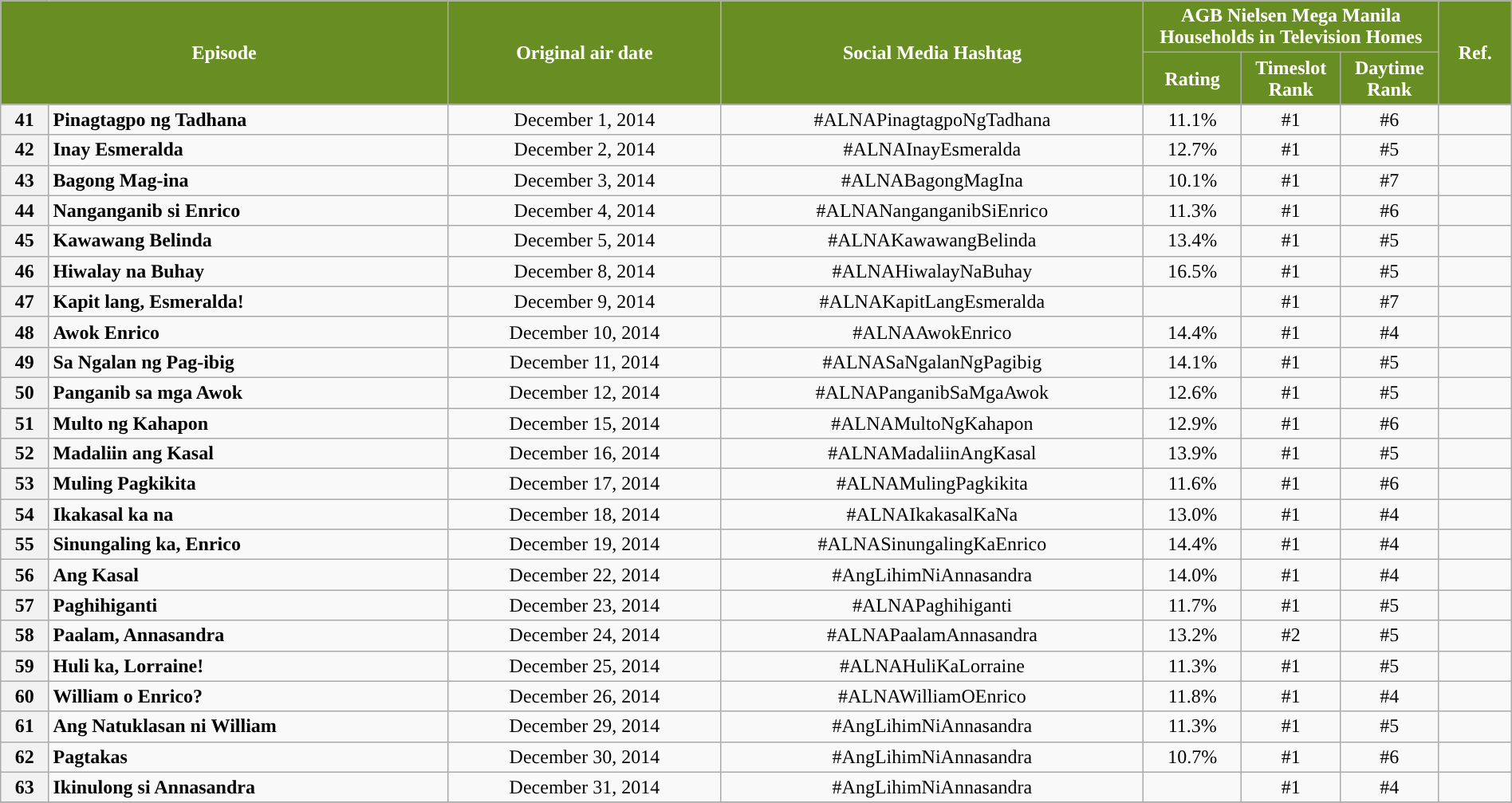<table class="wikitable" style="text-align:center; font-size:100%; line-height:18px;"  width="100%">
<tr>
<th colspan="2" rowspan="2" style="background-color:#688E23; color:#ffffff;">Episode</th>
<th style="background:#688E23; color:white" rowspan="2">Original air date</th>
<th style="background:#688E23; color:white" rowspan="2">Social Media Hashtag</th>
<th style="background-color:#688E23; color:#ffffff;" colspan="3">AGB Nielsen Mega Manila Households in Television Homes</th>
<th rowspan="2" style="background:#688E23; color:white">Ref.</th>
</tr>
<tr style="text-align: center style=">
<th style="background-color:#688E23; width:75px; color:#ffffff;">Rating</th>
<th style="background-color:#688E23; width:75px; color:#ffffff;">Timeslot Rank</th>
<th style="background-color:#688E23; width:75px; color:#ffffff;">Daytime Rank</th>
</tr>
<tr>
<th>41</th>
<td style="text-align: left;"><strong>Pinagtagpo ng Tadhana</strong></td>
<td>December 1, 2014</td>
<td>#ALNAPinagtagpoNgTadhana</td>
<td>11.1%</td>
<td>#1</td>
<td>#6</td>
<td></td>
</tr>
<tr>
<th>42</th>
<td style="text-align: left;"><strong>Inay Esmeralda</strong></td>
<td>December 2, 2014</td>
<td>#ALNAInayEsmeralda</td>
<td>12.7%</td>
<td>#1</td>
<td>#5</td>
<td></td>
</tr>
<tr>
<th>43</th>
<td style="text-align: left;"><strong>Bagong Mag-ina</strong></td>
<td>December 3, 2014</td>
<td>#ALNABagongMagIna</td>
<td>10.1%</td>
<td>#1</td>
<td>#7</td>
<td></td>
</tr>
<tr>
<th>44</th>
<td style="text-align: left;"><strong>Nanganganib si Enrico</strong></td>
<td>December 4, 2014</td>
<td>#ALNANanganganibSiEnrico</td>
<td>11.3%</td>
<td>#1</td>
<td>#6</td>
<td></td>
</tr>
<tr>
<th>45</th>
<td style="text-align: left;"><strong>Kawawang Belinda</strong></td>
<td>December 5, 2014</td>
<td>#ALNAKawawangBelinda</td>
<td>13.4%</td>
<td>#1</td>
<td>#5</td>
<td></td>
</tr>
<tr>
<th>46</th>
<td style="text-align: left;"><strong>Hiwalay na Buhay</strong></td>
<td>December 8, 2014</td>
<td>#ALNAHiwalayNaBuhay</td>
<td>16.5%</td>
<td>#1</td>
<td>#5</td>
<td></td>
</tr>
<tr>
<th>47</th>
<td style="text-align: left;"><strong>Kapit lang, Esmeralda!</strong></td>
<td>December 9, 2014</td>
<td>#ALNAKapitLangEsmeralda</td>
<td></td>
<td>#1</td>
<td>#7</td>
<td></td>
</tr>
<tr>
<th>48</th>
<td style="text-align: left;"><strong>Awok Enrico</strong></td>
<td>December 10, 2014</td>
<td>#ALNAAwokEnrico</td>
<td>14.4%</td>
<td>#1</td>
<td>#4</td>
<td></td>
</tr>
<tr>
<th>49</th>
<td style="text-align: left;"><strong>Sa Ngalan ng Pag-ibig</strong></td>
<td>December 11, 2014</td>
<td>#ALNASaNgalanNgPagibig</td>
<td>14.1%</td>
<td>#1</td>
<td>#5</td>
<td></td>
</tr>
<tr>
<th>50</th>
<td style="text-align: left;"><strong>Panganib sa mga Awok</strong></td>
<td>December 12, 2014</td>
<td>#ALNAPanganibSaMgaAwok</td>
<td>12.6%</td>
<td>#1</td>
<td>#5</td>
<td></td>
</tr>
<tr>
<th>51</th>
<td style="text-align: left;"><strong>Multo ng Kahapon</strong></td>
<td>December 15, 2014</td>
<td>#ALNAMultoNgKahapon</td>
<td>12.9%</td>
<td>#1</td>
<td>#6</td>
<td></td>
</tr>
<tr>
<th>52</th>
<td style="text-align: left;"><strong>Madaliin ang Kasal</strong></td>
<td>December 16, 2014</td>
<td>#ALNAMadaliinAngKasal</td>
<td>13.9%</td>
<td>#1</td>
<td>#5</td>
<td></td>
</tr>
<tr>
<th>53</th>
<td style="text-align: left;"><strong>Muling Pagkikita</strong></td>
<td>December 17, 2014</td>
<td>#ALNAMulingPagkikita</td>
<td>11.6%</td>
<td>#1</td>
<td>#6</td>
<td></td>
</tr>
<tr>
<th>54</th>
<td style="text-align: left;"><strong>Ikakasal ka na</strong></td>
<td>December 18, 2014</td>
<td>#ALNAIkakasalKaNa</td>
<td>13.0%</td>
<td>#1</td>
<td>#4</td>
<td></td>
</tr>
<tr>
<th>55</th>
<td style="text-align: left;"><strong>Sinungaling ka, Enrico</strong></td>
<td>December 19, 2014</td>
<td>#ALNASinungalingKaEnrico</td>
<td>14.4%</td>
<td>#1</td>
<td>#4</td>
<td></td>
</tr>
<tr>
<th>56</th>
<td style="text-align: left;"><strong>Ang Kasal</strong></td>
<td>December 22, 2014</td>
<td>#AngLihimNiAnnasandra</td>
<td>14.0%</td>
<td>#1</td>
<td>#4</td>
<td></td>
</tr>
<tr>
<th>57</th>
<td style="text-align: left;"><strong>Paghihiganti</strong></td>
<td>December 23, 2014</td>
<td>#ALNAPaghihiganti</td>
<td>11.7%</td>
<td>#1</td>
<td>#5</td>
<td></td>
</tr>
<tr>
<th>58</th>
<td style="text-align: left;"><strong>Paalam, Annasandra</strong></td>
<td>December 24, 2014</td>
<td>#ALNAPaalamAnnasandra</td>
<td>13.2%</td>
<td>#2</td>
<td>#5</td>
<td></td>
</tr>
<tr>
<th>59</th>
<td style="text-align: left;"><strong>Huli ka, Lorraine!</strong></td>
<td>December 25, 2014</td>
<td>#ALNAHuliKaLorraine</td>
<td>11.3%</td>
<td>#1</td>
<td>#5</td>
<td></td>
</tr>
<tr>
<th>60</th>
<td style="text-align: left;"><strong>William o Enrico?</strong></td>
<td>December 26, 2014</td>
<td>#ALNAWilliamOEnrico</td>
<td>11.8%</td>
<td>#1</td>
<td>#4</td>
<td></td>
</tr>
<tr>
<th>61</th>
<td style="text-align: left;"><strong>Ang Natuklasan ni William</strong></td>
<td>December 29, 2014</td>
<td>#AngLihimNiAnnasandra</td>
<td>11.3%</td>
<td>#1</td>
<td>#5</td>
<td></td>
</tr>
<tr>
<th>62</th>
<td style="text-align: left;"><strong>Pagtakas</strong></td>
<td>December 30, 2014</td>
<td>#AngLihimNiAnnasandra</td>
<td>10.7%</td>
<td>#1</td>
<td>#6</td>
<td></td>
</tr>
<tr>
<th>63</th>
<td style="text-align: left;"><strong>Ikinulong si Annasandra</strong></td>
<td>December 31, 2014</td>
<td>#AngLihimNiAnnasandra</td>
<td></td>
<td>#1</td>
<td>#4</td>
<td></td>
</tr>
<tr>
</tr>
</table>
